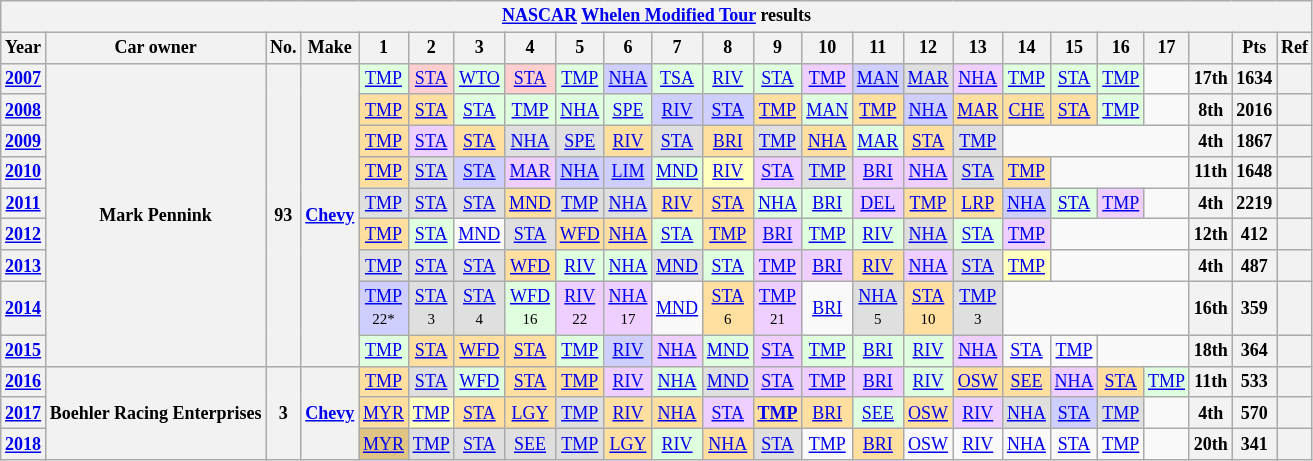<table class="wikitable" style="text-align:center; font-size:75%">
<tr>
<th colspan=38><a href='#'>NASCAR</a> <a href='#'>Whelen Modified Tour</a> results</th>
</tr>
<tr>
<th>Year</th>
<th>Car owner</th>
<th>No.</th>
<th>Make</th>
<th>1</th>
<th>2</th>
<th>3</th>
<th>4</th>
<th>5</th>
<th>6</th>
<th>7</th>
<th>8</th>
<th>9</th>
<th>10</th>
<th>11</th>
<th>12</th>
<th>13</th>
<th>14</th>
<th>15</th>
<th>16</th>
<th>17</th>
<th></th>
<th>Pts</th>
<th>Ref</th>
</tr>
<tr>
<th><a href='#'>2007</a></th>
<th rowspan=9>Mark Pennink</th>
<th rowspan=9>93</th>
<th rowspan=9><a href='#'>Chevy</a></th>
<td style="background:#DFFFDF;"><a href='#'>TMP</a><br></td>
<td style="background:#FFCFCF;"><a href='#'>STA</a><br></td>
<td style="background:#DFFFDF;"><a href='#'>WTO</a><br></td>
<td style="background:#FFCFCF;"><a href='#'>STA</a><br></td>
<td style="background:#DFFFDF;"><a href='#'>TMP</a><br></td>
<td style="background:#CFCFFF;"><a href='#'>NHA</a><br></td>
<td style="background:#DFFFDF;"><a href='#'>TSA</a><br></td>
<td style="background:#DFFFDF;"><a href='#'>RIV</a><br></td>
<td style="background:#DFFFDF;"><a href='#'>STA</a><br></td>
<td style="background:#EFCFFF;"><a href='#'>TMP</a><br></td>
<td style="background:#CFCFFF;"><a href='#'>MAN</a><br></td>
<td style="background:#DFDFDF;"><a href='#'>MAR</a><br></td>
<td style="background:#EFCFFF;"><a href='#'>NHA</a><br></td>
<td style="background:#DFFFDF;"><a href='#'>TMP</a><br></td>
<td style="background:#DFFFDF;"><a href='#'>STA</a><br></td>
<td style="background:#DFFFDF;"><a href='#'>TMP</a><br></td>
<td></td>
<th>17th</th>
<th>1634</th>
<th></th>
</tr>
<tr>
<th><a href='#'>2008</a></th>
<td style="background:#FFDF9F;"><a href='#'>TMP</a><br></td>
<td style="background:#FFDF9F;"><a href='#'>STA</a><br></td>
<td style="background:#DFFFDF;"><a href='#'>STA</a><br></td>
<td style="background:#DFFFDF;"><a href='#'>TMP</a><br></td>
<td style="background:#DFFFDF;"><a href='#'>NHA</a><br></td>
<td style="background:#DFFFDF;"><a href='#'>SPE</a><br></td>
<td style="background:#CFCFFF;"><a href='#'>RIV</a><br></td>
<td style="background:#CFCFFF;"><a href='#'>STA</a><br></td>
<td style="background:#FFDF9F;"><a href='#'>TMP</a><br></td>
<td style="background:#DFFFDF;"><a href='#'>MAN</a><br></td>
<td style="background:#FFDF9F;"><a href='#'>TMP</a><br></td>
<td style="background:#CFCFFF;"><a href='#'>NHA</a><br></td>
<td style="background:#FFDF9F;"><a href='#'>MAR</a><br></td>
<td style="background:#FFDF9F;"><a href='#'>CHE</a><br></td>
<td style="background:#FFDF9F;"><a href='#'>STA</a><br></td>
<td style="background:#DFFFDF;"><a href='#'>TMP</a><br></td>
<td></td>
<th>8th</th>
<th>2016</th>
<th></th>
</tr>
<tr>
<th><a href='#'>2009</a></th>
<td style="background:#FFDF9F;"><a href='#'>TMP</a><br></td>
<td style="background:#EFCFFF;"><a href='#'>STA</a><br></td>
<td style="background:#FFDF9F;"><a href='#'>STA</a><br></td>
<td style="background:#DFDFDF;"><a href='#'>NHA</a><br></td>
<td style="background:#DFDFDF;"><a href='#'>SPE</a><br></td>
<td style="background:#FFDF9F;"><a href='#'>RIV</a><br></td>
<td style="background:#DFDFDF;"><a href='#'>STA</a><br></td>
<td style="background:#FFDF9F;"><a href='#'>BRI</a><br></td>
<td style="background:#DFDFDF;"><a href='#'>TMP</a><br></td>
<td style="background:#FFDF9F;"><a href='#'>NHA</a><br></td>
<td style="background:#DFFFDF;"><a href='#'>MAR</a><br></td>
<td style="background:#FFDF9F;"><a href='#'>STA</a><br></td>
<td style="background:#DFDFDF;"><a href='#'>TMP</a><br></td>
<td colspan=4></td>
<th>4th</th>
<th>1867</th>
<th></th>
</tr>
<tr>
<th><a href='#'>2010</a></th>
<td style="background:#FFDF9F;"><a href='#'>TMP</a><br></td>
<td style="background:#DFDFDF;"><a href='#'>STA</a><br></td>
<td style="background:#CFCFFF;"><a href='#'>STA</a><br></td>
<td style="background:#EFCFFF;"><a href='#'>MAR</a><br></td>
<td style="background:#CFCFFF;"><a href='#'>NHA</a><br></td>
<td style="background:#CFCFFF;"><a href='#'>LIM</a><br></td>
<td style="background:#DFFFDF;"><a href='#'>MND</a><br></td>
<td style="background:#FFFFBF;"><a href='#'>RIV</a><br></td>
<td style="background:#EFCFFF;"><a href='#'>STA</a><br></td>
<td style="background:#DFDFDF;"><a href='#'>TMP</a><br></td>
<td style="background:#EFCFFF;"><a href='#'>BRI</a><br></td>
<td style="background:#EFCFFF;"><a href='#'>NHA</a><br></td>
<td style="background:#DFDFDF;"><a href='#'>STA</a><br></td>
<td style="background:#FFDF9F;"><a href='#'>TMP</a><br></td>
<td colspan=3></td>
<th>11th</th>
<th>1648</th>
<th></th>
</tr>
<tr>
<th><a href='#'>2011</a></th>
<td style="background:#DFDFDF;"><a href='#'>TMP</a><br></td>
<td style="background:#DFDFDF;"><a href='#'>STA</a><br></td>
<td style="background:#DFDFDF;"><a href='#'>STA</a><br></td>
<td style="background:#FFDF9F;"><a href='#'>MND</a><br></td>
<td style="background:#DFDFDF;"><a href='#'>TMP</a><br></td>
<td style="background:#DFDFDF;"><a href='#'>NHA</a><br></td>
<td style="background:#FFDF9F;"><a href='#'>RIV</a><br></td>
<td style="background:#FFDF9F;"><a href='#'>STA</a><br></td>
<td style="background:#DFFFDF;"><a href='#'>NHA</a><br></td>
<td style="background:#DFFFDF;"><a href='#'>BRI</a><br></td>
<td style="background:#EFCFFF;"><a href='#'>DEL</a><br></td>
<td style="background:#FFDF9F;"><a href='#'>TMP</a><br></td>
<td style="background:#FFDF9F;"><a href='#'>LRP</a><br></td>
<td style="background:#CFCFFF;"><a href='#'>NHA</a><br></td>
<td style="background:#DFFFDF;"><a href='#'>STA</a><br></td>
<td style="background:#EFCFFF;"><a href='#'>TMP</a><br></td>
<td></td>
<th>4th</th>
<th>2219</th>
<th></th>
</tr>
<tr>
<th><a href='#'>2012</a></th>
<td style="background:#FFDF9F;"><a href='#'>TMP</a><br></td>
<td style="background:#DFFFDF;"><a href='#'>STA</a><br></td>
<td><a href='#'>MND</a></td>
<td style="background:#DFDFDF;"><a href='#'>STA</a><br></td>
<td style="background:#FFDF9F;"><a href='#'>WFD</a><br></td>
<td style="background:#FFDF9F;"><a href='#'>NHA</a><br></td>
<td style="background:#DFFFDF;"><a href='#'>STA</a><br></td>
<td style="background:#FFDF9F;"><a href='#'>TMP</a><br></td>
<td style="background:#EFCFFF;"><a href='#'>BRI</a><br></td>
<td style="background:#DFFFDF;"><a href='#'>TMP</a><br></td>
<td style="background:#DFFFDF;"><a href='#'>RIV</a><br></td>
<td style="background:#DFDFDF;"><a href='#'>NHA</a><br></td>
<td style="background:#DFFFDF;"><a href='#'>STA</a><br></td>
<td style="background:#EFCFFF;"><a href='#'>TMP</a><br></td>
<td colspan=3></td>
<th>12th</th>
<th>412</th>
<th></th>
</tr>
<tr>
<th><a href='#'>2013</a></th>
<td style="background:#DFDFDF;"><a href='#'>TMP</a><br></td>
<td style="background:#DFDFDF;"><a href='#'>STA</a><br></td>
<td style="background:#DFDFDF;"><a href='#'>STA</a><br></td>
<td style="background:#FFDF9F;"><a href='#'>WFD</a><br></td>
<td style="background:#DFFFDF;"><a href='#'>RIV</a><br></td>
<td style="background:#DFFFDF;"><a href='#'>NHA</a><br></td>
<td style="background:#DFDFDF;"><a href='#'>MND</a><br></td>
<td style="background:#DFFFDF;"><a href='#'>STA</a><br></td>
<td style="background:#EFCFFF;"><a href='#'>TMP</a><br></td>
<td style="background:#EFCFFF;"><a href='#'>BRI</a><br></td>
<td style="background:#FFDF9F;"><a href='#'>RIV</a><br></td>
<td style="background:#EFCFFF;"><a href='#'>NHA</a><br></td>
<td style="background:#DFDFDF;"><a href='#'>STA</a><br></td>
<td style="background:#FFFFBF;"><a href='#'>TMP</a><br></td>
<td colspan=3></td>
<th>4th</th>
<th>487</th>
<th></th>
</tr>
<tr>
<th><a href='#'>2014</a></th>
<td style="background:#CFCFFF;"><a href='#'>TMP</a><br><small>22*</small></td>
<td style="background:#DFDFDF;"><a href='#'>STA</a><br><small>3</small></td>
<td style="background:#DFDFDF;"><a href='#'>STA</a><br><small>4</small></td>
<td style="background:#DFFFDF;"><a href='#'>WFD</a><br><small>16</small></td>
<td style="background:#EFCFFF;"><a href='#'>RIV</a><br><small>22</small></td>
<td style="background:#EFCFFF;"><a href='#'>NHA</a><br><small>17</small></td>
<td><a href='#'>MND</a></td>
<td style="background:#FFDF9F;"><a href='#'>STA</a><br><small>6</small></td>
<td style="background:#EFCFFF;"><a href='#'>TMP</a><br><small>21</small></td>
<td><a href='#'>BRI</a></td>
<td style="background:#DFDFDF;"><a href='#'>NHA</a><br><small>5</small></td>
<td style="background:#FFDF9F;"><a href='#'>STA</a><br><small>10</small></td>
<td style="background:#DFDFDF;"><a href='#'>TMP</a><br><small>3</small></td>
<td colspan=4></td>
<th>16th</th>
<th>359</th>
<th></th>
</tr>
<tr>
<th><a href='#'>2015</a></th>
<td style="background:#DFFFDF;"><a href='#'>TMP</a><br></td>
<td style="background:#FFDF9F;"><a href='#'>STA</a><br></td>
<td style="background:#FFDF9F;"><a href='#'>WFD</a><br></td>
<td style="background:#FFDF9F;"><a href='#'>STA</a><br></td>
<td style="background:#DFFFDF;"><a href='#'>TMP</a><br></td>
<td style="background:#CFCFFF;"><a href='#'>RIV</a><br></td>
<td style="background:#EFCFFF;"><a href='#'>NHA</a><br></td>
<td style="background:#DFFFDF;"><a href='#'>MND</a><br></td>
<td style="background:#EFCFFF;"><a href='#'>STA</a><br></td>
<td style="background:#DFFFDF;"><a href='#'>TMP</a><br></td>
<td style="background:#DFFFDF;"><a href='#'>BRI</a><br></td>
<td style="background:#DFFFDF;"><a href='#'>RIV</a><br></td>
<td style="background:#EFCFFF;"><a href='#'>NHA</a><br></td>
<td><a href='#'>STA</a></td>
<td><a href='#'>TMP</a></td>
<td colspan=2></td>
<th>18th</th>
<th>364</th>
<th></th>
</tr>
<tr>
<th><a href='#'>2016</a></th>
<th rowspan=3>Boehler Racing Enterprises</th>
<th rowspan=3>3</th>
<th rowspan=3><a href='#'>Chevy</a></th>
<td style="background:#FFDF9F;"><a href='#'>TMP</a><br></td>
<td style="background:#DFDFDF;"><a href='#'>STA</a><br></td>
<td style="background:#DFFFDF;"><a href='#'>WFD</a><br></td>
<td style="background:#FFDF9F;"><a href='#'>STA</a><br></td>
<td style="background:#FFDF9F;"><a href='#'>TMP</a><br></td>
<td style="background:#EFCFFF;"><a href='#'>RIV</a><br></td>
<td style="background:#DFFFDF;"><a href='#'>NHA</a><br></td>
<td style="background:#DFDFDF;"><a href='#'>MND</a><br></td>
<td style="background:#EFCFFF;"><a href='#'>STA</a><br></td>
<td style="background:#EFCFFF;"><a href='#'>TMP</a><br></td>
<td style="background:#EFCFFF;"><a href='#'>BRI</a><br></td>
<td style="background:#DFFFDF;"><a href='#'>RIV</a><br></td>
<td style="background:#FFDF9F;"><a href='#'>OSW</a><br></td>
<td style="background:#FFDF9F;"><a href='#'>SEE</a><br></td>
<td style="background:#EFCFFF;"><a href='#'>NHA</a><br></td>
<td style="background:#FFDF9F;"><a href='#'>STA</a><br></td>
<td style="background:#DFFFDF;"><a href='#'>TMP</a><br></td>
<th>11th</th>
<th>533</th>
<th></th>
</tr>
<tr>
<th><a href='#'>2017</a></th>
<td style="background:#FFDF9F;"><a href='#'>MYR</a><br></td>
<td style="background:#FFFFBF;"><a href='#'>TMP</a><br></td>
<td style="background:#FFDF9F;"><a href='#'>STA</a><br></td>
<td style="background:#FFDF9F;"><a href='#'>LGY</a><br></td>
<td style="background:#DFDFDF;"><a href='#'>TMP</a><br></td>
<td style="background:#FFDF9F;"><a href='#'>RIV</a><br></td>
<td style="background:#FFDF9F;"><a href='#'>NHA</a><br></td>
<td style="background:#EFCFFF;"><a href='#'>STA</a><br></td>
<td style="background:#FFDF9F;"><strong><a href='#'>TMP</a></strong><br></td>
<td style="background:#FFDF9F;"><a href='#'>BRI</a><br></td>
<td style="background:#DFFFDF;"><a href='#'>SEE</a><br></td>
<td style="background:#FFDF9F;"><a href='#'>OSW</a><br></td>
<td style="background:#EFCFFF;"><a href='#'>RIV</a><br></td>
<td style="background:#DFDFDF;"><a href='#'>NHA</a><br></td>
<td style="background:#CFCFFF;"><a href='#'>STA</a><br></td>
<td style="background:#DFDFDF;"><a href='#'>TMP</a><br></td>
<td></td>
<th>4th</th>
<th>570</th>
<th></th>
</tr>
<tr>
<th><a href='#'>2018</a></th>
<td style="background:#DFC484;"><a href='#'>MYR</a><br></td>
<td style="background:#DFDFDF;"><a href='#'>TMP</a><br></td>
<td style="background:#DFDFDF;"><a href='#'>STA</a><br></td>
<td style="background:#DFDFDF;"><a href='#'>SEE</a><br></td>
<td style="background:#DFDFDF;"><a href='#'>TMP</a><br></td>
<td style="background:#FFDF9F;"><a href='#'>LGY</a><br></td>
<td style="background:#DFFFDF;"><a href='#'>RIV</a><br></td>
<td style="background:#FFDF9F;"><a href='#'>NHA</a><br></td>
<td style="background:#DFDFDF;"><a href='#'>STA</a><br></td>
<td><a href='#'>TMP</a></td>
<td style="background:#FFDF9F;"><a href='#'>BRI</a><br></td>
<td><a href='#'>OSW</a></td>
<td><a href='#'>RIV</a></td>
<td><a href='#'>NHA</a></td>
<td><a href='#'>STA</a></td>
<td><a href='#'>TMP</a></td>
<td></td>
<th>20th</th>
<th>341</th>
<th></th>
</tr>
</table>
